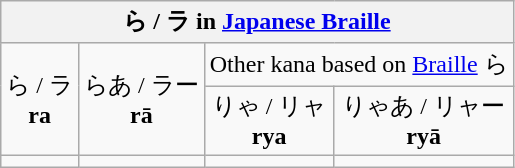<table class="wikitable nowrap" style="text-align:center">
<tr>
<th colspan=4>ら / ラ in <a href='#'>Japanese Braille</a></th>
</tr>
<tr>
<td rowspan=2>ら / ラ <br><strong>ra</strong></td>
<td rowspan=2>らあ / ラー <br><strong>rā</strong></td>
<td colspan=2>Other kana based on <a href='#'>Braille</a> ら</td>
</tr>
<tr>
<td>りゃ / リャ <br><strong>rya</strong></td>
<td>りゃあ / リャー <br><strong>ryā</strong></td>
</tr>
<tr>
<td></td>
<td></td>
<td></td>
<td></td>
</tr>
</table>
